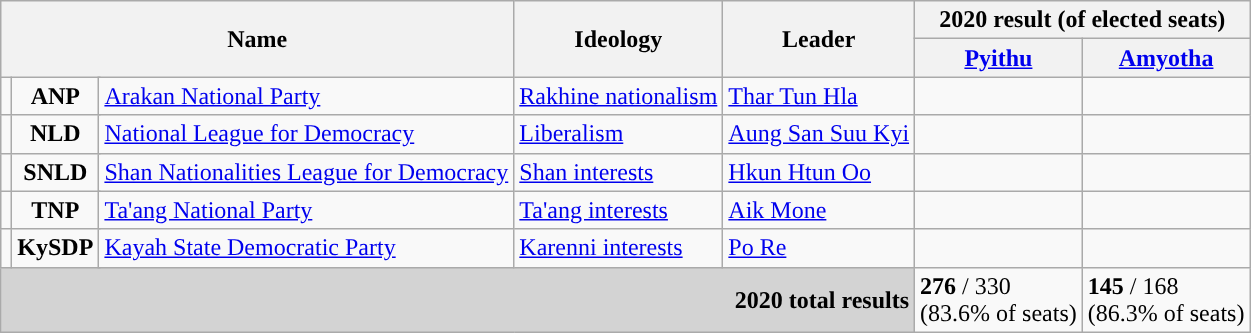<table class="wikitable">
<tr>
<th colspan="4" rowspan="2">Name</th>
<th rowspan="2">Ideology</th>
<th rowspan="2">Leader</th>
<th colspan="2">2020 result (of elected seats)</th>
</tr>
<tr>
<th><a href='#'>Pyithu</a></th>
<th><a href='#'>Amyotha</a></th>
</tr>
<tr>
<td style="background:"></td>
<td colspan="2" style="text-align:center;"><strong>ANP</strong></td>
<td><a href='#'>Arakan National Party</a><br></td>
<td><a href='#'>Rakhine nationalism</a></td>
<td><a href='#'>Thar Tun Hla</a></td>
<td></td>
<td></td>
</tr>
<tr>
<td style="background:"></td>
<td colspan="2" style="text-align:center;"><strong>NLD</strong></td>
<td><a href='#'>National League for Democracy</a><br></td>
<td><a href='#'>Liberalism</a></td>
<td><a href='#'>Aung San Suu Kyi</a></td>
<td></td>
<td></td>
</tr>
<tr>
<td style="background:"></td>
<td colspan="2" style="text-align:center;"><strong>SNLD</strong></td>
<td><a href='#'>Shan Nationalities League for Democracy</a><br></td>
<td><a href='#'>Shan interests</a></td>
<td><a href='#'>Hkun Htun Oo</a></td>
<td></td>
<td></td>
</tr>
<tr>
<td style="background:"></td>
<td colspan="2" style="text-align:center;"><strong>TNP</strong></td>
<td><a href='#'>Ta'ang National Party</a><br></td>
<td><a href='#'>Ta'ang interests</a></td>
<td><a href='#'>Aik Mone</a></td>
<td></td>
<td></td>
</tr>
<tr>
<td style="background:"></td>
<td colspan="2" style="text-align:center;"><strong>KySDP</strong></td>
<td><a href='#'>Kayah State Democratic Party</a><br></td>
<td><a href='#'>Karenni interests</a></td>
<td><a href='#'>Po Re</a></td>
<td></td>
<td></td>
</tr>
<tr>
<td style="text-align:right; background:#d3d3d3" colspan=6><strong>2020 total results</strong></td>
<td><strong>276</strong> / 330<br>(83.6% of seats)</td>
<td><strong>145</strong> / 168<br>(86.3% of seats)</td>
</tr>
</table>
